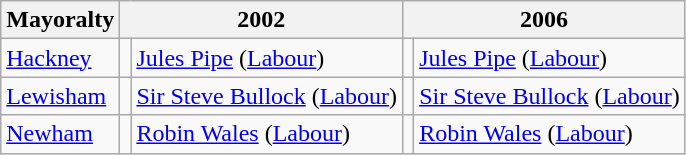<table class="wikitable" border="1">
<tr>
<th scope="col">Mayoralty</th>
<th colspan=2>2002</th>
<th colspan=2>2006</th>
</tr>
<tr>
<td><a href='#'>Hackney</a></td>
<td></td>
<td><a href='#'>Jules Pipe</a> (<a href='#'>Labour</a>)</td>
<td></td>
<td><a href='#'>Jules Pipe</a> (<a href='#'>Labour</a>)</td>
</tr>
<tr>
<td><a href='#'>Lewisham</a></td>
<td></td>
<td><a href='#'>Sir Steve Bullock</a> (<a href='#'>Labour</a>)</td>
<td></td>
<td><a href='#'>Sir Steve Bullock</a> (<a href='#'>Labour</a>)</td>
</tr>
<tr>
<td><a href='#'>Newham</a></td>
<td></td>
<td><a href='#'>Robin Wales</a> (<a href='#'>Labour</a>)</td>
<td></td>
<td><a href='#'>Robin Wales</a> (<a href='#'>Labour</a>)</td>
</tr>
</table>
